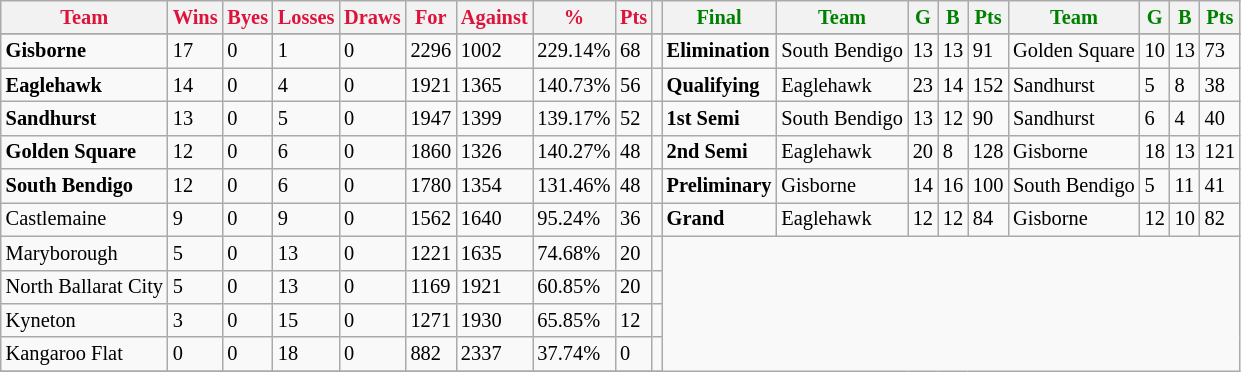<table style="font-size: 85%; text-align: left;" class="wikitable">
<tr>
<th style="color:crimson">Team</th>
<th style="color:crimson">Wins</th>
<th style="color:crimson">Byes</th>
<th style="color:crimson">Losses</th>
<th style="color:crimson">Draws</th>
<th style="color:crimson">For</th>
<th style="color:crimson">Against</th>
<th style="color:crimson">%</th>
<th style="color:crimson">Pts</th>
<th></th>
<th style="color:green">Final</th>
<th style="color:green">Team</th>
<th style="color:green">G</th>
<th style="color:green">B</th>
<th style="color:green">Pts</th>
<th style="color:green">Team</th>
<th style="color:green">G</th>
<th style="color:green">B</th>
<th style="color:green">Pts</th>
</tr>
<tr>
</tr>
<tr>
</tr>
<tr>
<td><strong>	Gisborne	</strong></td>
<td>17</td>
<td>0</td>
<td>1</td>
<td>0</td>
<td>2296</td>
<td>1002</td>
<td>229.14%</td>
<td>68</td>
<td></td>
<td><strong>Elimination</strong></td>
<td>South Bendigo</td>
<td>13</td>
<td>13</td>
<td>91</td>
<td>Golden Square</td>
<td>10</td>
<td>13</td>
<td>73</td>
</tr>
<tr>
<td><strong>	Eaglehawk	</strong></td>
<td>14</td>
<td>0</td>
<td>4</td>
<td>0</td>
<td>1921</td>
<td>1365</td>
<td>140.73%</td>
<td>56</td>
<td></td>
<td><strong>Qualifying</strong></td>
<td>Eaglehawk</td>
<td>23</td>
<td>14</td>
<td>152</td>
<td>Sandhurst</td>
<td>5</td>
<td>8</td>
<td>38</td>
</tr>
<tr>
<td><strong>	Sandhurst	</strong></td>
<td>13</td>
<td>0</td>
<td>5</td>
<td>0</td>
<td>1947</td>
<td>1399</td>
<td>139.17%</td>
<td>52</td>
<td></td>
<td><strong>1st Semi</strong></td>
<td>South Bendigo</td>
<td>13</td>
<td>12</td>
<td>90</td>
<td>Sandhurst</td>
<td>6</td>
<td>4</td>
<td>40</td>
</tr>
<tr>
<td><strong>	Golden Square	</strong></td>
<td>12</td>
<td>0</td>
<td>6</td>
<td>0</td>
<td>1860</td>
<td>1326</td>
<td>140.27%</td>
<td>48</td>
<td></td>
<td><strong>2nd Semi</strong></td>
<td>Eaglehawk</td>
<td>20</td>
<td>8</td>
<td>128</td>
<td>Gisborne</td>
<td>18</td>
<td>13</td>
<td>121</td>
</tr>
<tr>
<td><strong>	South Bendigo	</strong></td>
<td>12</td>
<td>0</td>
<td>6</td>
<td>0</td>
<td>1780</td>
<td>1354</td>
<td>131.46%</td>
<td>48</td>
<td></td>
<td><strong>Preliminary</strong></td>
<td>Gisborne</td>
<td>14</td>
<td>16</td>
<td>100</td>
<td>South Bendigo</td>
<td>5</td>
<td>11</td>
<td>41</td>
</tr>
<tr>
<td>Castlemaine</td>
<td>9</td>
<td>0</td>
<td>9</td>
<td>0</td>
<td>1562</td>
<td>1640</td>
<td>95.24%</td>
<td>36</td>
<td></td>
<td><strong>Grand</strong></td>
<td>Eaglehawk</td>
<td>12</td>
<td>12</td>
<td>84</td>
<td>Gisborne</td>
<td>12</td>
<td>10</td>
<td>82</td>
</tr>
<tr>
<td>Maryborough</td>
<td>5</td>
<td>0</td>
<td>13</td>
<td>0</td>
<td>1221</td>
<td>1635</td>
<td>74.68%</td>
<td>20</td>
<td></td>
</tr>
<tr>
<td>North Ballarat City</td>
<td>5</td>
<td>0</td>
<td>13</td>
<td>0</td>
<td>1169</td>
<td>1921</td>
<td>60.85%</td>
<td>20</td>
<td></td>
</tr>
<tr>
<td>Kyneton</td>
<td>3</td>
<td>0</td>
<td>15</td>
<td>0</td>
<td>1271</td>
<td>1930</td>
<td>65.85%</td>
<td>12</td>
<td></td>
</tr>
<tr>
<td>Kangaroo Flat</td>
<td>0</td>
<td>0</td>
<td>18</td>
<td>0</td>
<td>882</td>
<td>2337</td>
<td>37.74%</td>
<td>0</td>
<td></td>
</tr>
<tr>
</tr>
</table>
